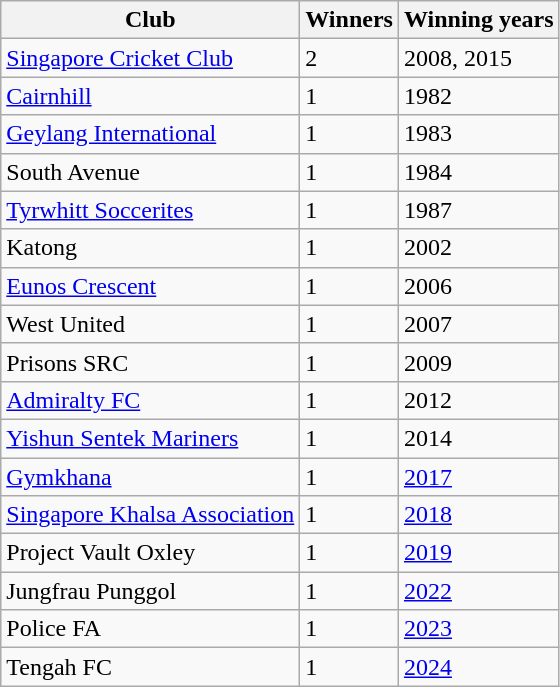<table class="wikitable">
<tr>
<th>Club</th>
<th>Winners</th>
<th>Winning years</th>
</tr>
<tr>
<td><a href='#'>Singapore Cricket Club</a></td>
<td>2</td>
<td>2008, 2015</td>
</tr>
<tr>
<td><a href='#'>Cairnhill</a></td>
<td>1</td>
<td>1982</td>
</tr>
<tr>
<td><a href='#'>Geylang International</a></td>
<td>1</td>
<td>1983</td>
</tr>
<tr>
<td>South Avenue</td>
<td>1</td>
<td>1984</td>
</tr>
<tr>
<td><a href='#'>Tyrwhitt Soccerites</a></td>
<td>1</td>
<td>1987</td>
</tr>
<tr>
<td>Katong</td>
<td>1</td>
<td>2002</td>
</tr>
<tr>
<td><a href='#'>Eunos Crescent</a></td>
<td>1</td>
<td>2006</td>
</tr>
<tr>
<td>West United</td>
<td>1</td>
<td>2007</td>
</tr>
<tr>
<td>Prisons SRC</td>
<td>1</td>
<td>2009</td>
</tr>
<tr>
<td><a href='#'>Admiralty FC</a></td>
<td>1</td>
<td>2012</td>
</tr>
<tr>
<td><a href='#'>Yishun Sentek Mariners</a></td>
<td>1</td>
<td>2014</td>
</tr>
<tr>
<td><a href='#'>Gymkhana</a></td>
<td>1</td>
<td><a href='#'>2017</a></td>
</tr>
<tr>
<td><a href='#'>Singapore Khalsa Association</a></td>
<td>1</td>
<td><a href='#'>2018</a></td>
</tr>
<tr>
<td>Project Vault Oxley</td>
<td>1</td>
<td><a href='#'>2019</a></td>
</tr>
<tr>
<td>Jungfrau Punggol</td>
<td>1</td>
<td><a href='#'>2022</a></td>
</tr>
<tr>
<td>Police FA</td>
<td>1</td>
<td><a href='#'>2023</a></td>
</tr>
<tr>
<td>Tengah FC</td>
<td>1</td>
<td><a href='#'>2024</a></td>
</tr>
</table>
